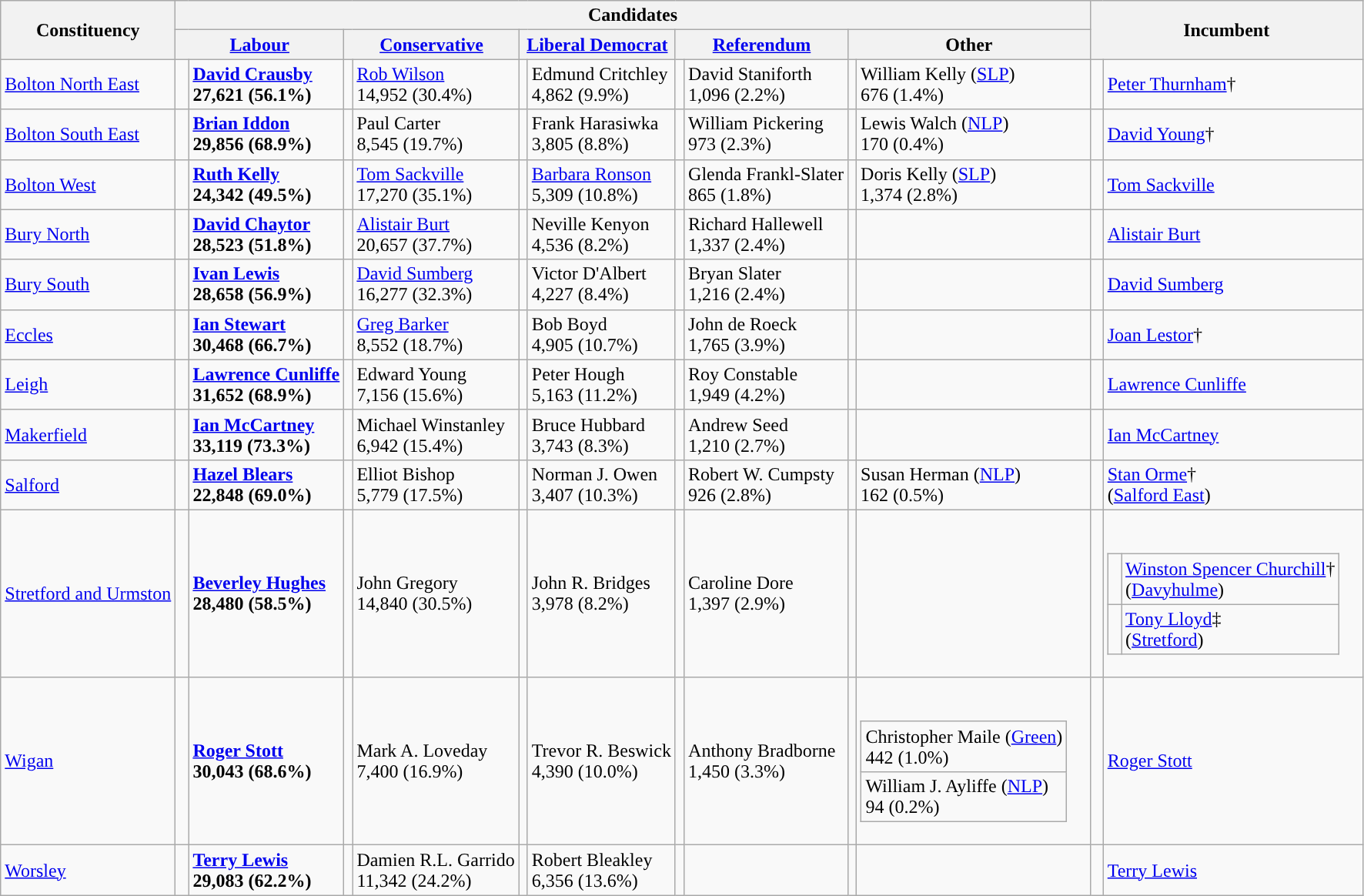<table class="wikitable">
<tr>
<th rowspan="2">Constituency</th>
<th colspan="10">Candidates</th>
<th colspan="2" rowspan="2">Incumbent</th>
</tr>
<tr>
<th colspan="2"><a href='#'>Labour</a></th>
<th colspan="2"><a href='#'>Conservative</a></th>
<th colspan="2"><a href='#'>Liberal Democrat</a></th>
<th colspan="2"><a href='#'>Referendum</a></th>
<th colspan="2">Other</th>
</tr>
<tr>
<td><a href='#'>Bolton North East</a></td>
<td style="color:inherit;background:"> </td>
<td><strong><a href='#'>David Crausby</a></strong><br><strong>27,621 (56.1%)</strong></td>
<td></td>
<td><a href='#'>Rob Wilson</a><br>14,952 (30.4%)</td>
<td></td>
<td>Edmund Critchley<br>4,862 (9.9%)</td>
<td></td>
<td>David Staniforth<br>1,096 (2.2%)</td>
<td></td>
<td>William Kelly (<a href='#'>SLP</a>)<br>676 (1.4%)</td>
<td style="color:inherit;background:"> </td>
<td><a href='#'>Peter Thurnham</a>†</td>
</tr>
<tr>
<td><a href='#'>Bolton South East</a></td>
<td style="color:inherit;background:"> </td>
<td><strong><a href='#'>Brian Iddon</a></strong><br><strong>29,856 (68.9%)</strong></td>
<td></td>
<td>Paul Carter<br>8,545 (19.7%)</td>
<td></td>
<td>Frank Harasiwka<br>3,805 (8.8%)</td>
<td></td>
<td>William Pickering<br>973 (2.3%)</td>
<td></td>
<td>Lewis Walch (<a href='#'>NLP</a>)<br>170 (0.4%)</td>
<td style="color:inherit;background:"> </td>
<td><a href='#'>David Young</a>†</td>
</tr>
<tr>
<td><a href='#'>Bolton West</a></td>
<td style="color:inherit;background:"> </td>
<td><strong><a href='#'>Ruth Kelly</a></strong><br><strong>24,342 (49.5%)</strong></td>
<td></td>
<td><a href='#'>Tom Sackville</a><br>17,270 (35.1%)</td>
<td></td>
<td><a href='#'>Barbara Ronson</a><br>5,309 (10.8%)</td>
<td></td>
<td>Glenda Frankl-Slater<br>865 (1.8%)</td>
<td></td>
<td>Doris Kelly (<a href='#'>SLP</a>)<br>1,374 (2.8%)</td>
<td style="color:inherit;background:"> </td>
<td><a href='#'>Tom Sackville</a></td>
</tr>
<tr>
<td><a href='#'>Bury North</a></td>
<td style="color:inherit;background:"> </td>
<td><strong><a href='#'>David Chaytor</a></strong><br><strong>28,523 (51.8%)</strong></td>
<td></td>
<td><a href='#'>Alistair Burt</a><br>20,657 (37.7%)</td>
<td></td>
<td>Neville Kenyon<br>4,536 (8.2%)</td>
<td></td>
<td>Richard Hallewell<br>1,337 (2.4%)</td>
<td></td>
<td></td>
<td style="color:inherit;background:"> </td>
<td><a href='#'>Alistair Burt</a></td>
</tr>
<tr>
<td><a href='#'>Bury South</a></td>
<td style="color:inherit;background:"> </td>
<td><strong><a href='#'>Ivan Lewis</a></strong><br><strong>28,658 (56.9%)</strong></td>
<td></td>
<td><a href='#'>David Sumberg</a><br>16,277 (32.3%)</td>
<td></td>
<td>Victor D'Albert<br>4,227 (8.4%)</td>
<td></td>
<td>Bryan Slater<br>1,216 (2.4%)</td>
<td></td>
<td></td>
<td style="color:inherit;background:"> </td>
<td><a href='#'>David Sumberg</a></td>
</tr>
<tr>
<td><a href='#'>Eccles</a></td>
<td style="color:inherit;background:"> </td>
<td><strong><a href='#'>Ian Stewart</a></strong><br><strong>30,468 (66.7%)</strong></td>
<td></td>
<td><a href='#'>Greg Barker</a><br>8,552 (18.7%)</td>
<td></td>
<td>Bob Boyd<br>4,905 (10.7%)</td>
<td></td>
<td>John de Roeck<br>1,765 (3.9%)</td>
<td></td>
<td></td>
<td style="color:inherit;background:"> </td>
<td><a href='#'>Joan Lestor</a>†</td>
</tr>
<tr>
<td><a href='#'>Leigh</a></td>
<td style="color:inherit;background:"> </td>
<td><strong><a href='#'>Lawrence Cunliffe</a></strong><br><strong>31,652 (68.9%)</strong></td>
<td></td>
<td>Edward Young<br>7,156 (15.6%)</td>
<td></td>
<td>Peter Hough<br>5,163 (11.2%)</td>
<td></td>
<td>Roy Constable<br>1,949 (4.2%)</td>
<td></td>
<td></td>
<td style="color:inherit;background:"> </td>
<td><a href='#'>Lawrence Cunliffe</a></td>
</tr>
<tr>
<td><a href='#'>Makerfield</a></td>
<td style="color:inherit;background:"> </td>
<td><strong><a href='#'>Ian McCartney</a></strong><br><strong>33,119 (73.3%)</strong></td>
<td></td>
<td>Michael Winstanley<br>6,942 (15.4%)</td>
<td></td>
<td>Bruce Hubbard<br>3,743 (8.3%)</td>
<td></td>
<td>Andrew Seed<br>1,210 (2.7%)</td>
<td></td>
<td></td>
<td style="color:inherit;background:"> </td>
<td><a href='#'>Ian McCartney</a></td>
</tr>
<tr>
<td><a href='#'>Salford</a></td>
<td style="color:inherit;background:"> </td>
<td><strong><a href='#'>Hazel Blears</a></strong><br><strong>22,848 (69.0%)</strong></td>
<td></td>
<td>Elliot Bishop<br>5,779 (17.5%)</td>
<td></td>
<td>Norman J. Owen<br>3,407 (10.3%)</td>
<td></td>
<td>Robert W. Cumpsty<br>926 (2.8%)</td>
<td></td>
<td>Susan Herman (<a href='#'>NLP</a>)<br>162 (0.5%)</td>
<td style="color:inherit;background:"> </td>
<td><a href='#'>Stan Orme</a>†<br>(<a href='#'>Salford East</a>)</td>
</tr>
<tr>
<td><a href='#'>Stretford and Urmston</a></td>
<td style="color:inherit;background:"> </td>
<td><strong><a href='#'>Beverley Hughes</a></strong><br><strong>28,480 (58.5%)</strong></td>
<td></td>
<td>John Gregory<br>14,840 (30.5%)</td>
<td></td>
<td>John R. Bridges<br>3,978 (8.2%)</td>
<td></td>
<td>Caroline Dore<br>1,397 (2.9%)</td>
<td></td>
<td></td>
<td></td>
<td><br><table class="wikitable">
<tr>
<td style="color:inherit;background:"> </td>
<td><a href='#'>Winston Spencer Churchill</a>†<br>(<a href='#'>Davyhulme</a>)</td>
</tr>
<tr>
<td style="color:inherit;background:"> </td>
<td><a href='#'>Tony Lloyd</a>‡<br>(<a href='#'>Stretford</a>)</td>
</tr>
</table>
</td>
</tr>
<tr>
<td><a href='#'>Wigan</a></td>
<td style="color:inherit;background:"> </td>
<td><strong><a href='#'>Roger Stott</a></strong><br><strong>30,043 (68.6%)</strong></td>
<td></td>
<td>Mark A. Loveday<br>7,400 (16.9%)</td>
<td></td>
<td>Trevor R. Beswick<br>4,390 (10.0%)</td>
<td></td>
<td>Anthony Bradborne<br>1,450 (3.3%)</td>
<td></td>
<td><br><table class="wikitable">
<tr>
<td>Christopher Maile (<a href='#'>Green</a>)<br>442 (1.0%)</td>
</tr>
<tr>
<td>William J. Ayliffe (<a href='#'>NLP</a>)<br>94 (0.2%)</td>
</tr>
</table>
</td>
<td style="color:inherit;background:"> </td>
<td><a href='#'>Roger Stott</a></td>
</tr>
<tr>
<td><a href='#'>Worsley</a></td>
<td style="color:inherit;background:"> </td>
<td><strong><a href='#'>Terry Lewis</a></strong><br><strong>29,083 (62.2%)</strong></td>
<td></td>
<td>Damien R.L. Garrido<br>11,342 (24.2%)</td>
<td></td>
<td>Robert Bleakley<br>6,356 (13.6%)</td>
<td></td>
<td></td>
<td></td>
<td></td>
<td style="color:inherit;background:"> </td>
<td><a href='#'>Terry Lewis</a></td>
</tr>
</table>
